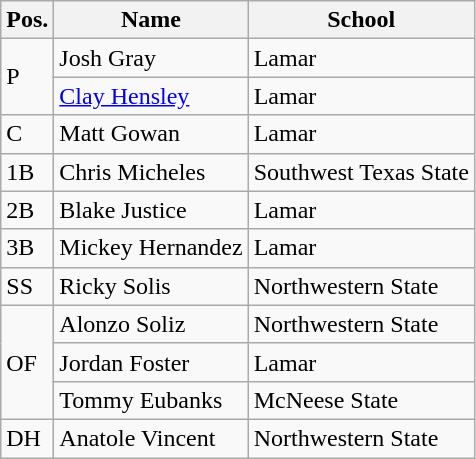<table class=wikitable>
<tr>
<th>Pos.</th>
<th>Name</th>
<th>School</th>
</tr>
<tr>
<td rowspan=2>P</td>
<td>Josh Gray</td>
<td>Lamar</td>
</tr>
<tr>
<td><a href='#'>Clay Hensley</a></td>
<td>Lamar</td>
</tr>
<tr>
<td>C</td>
<td>Matt Gowan</td>
<td>Lamar</td>
</tr>
<tr>
<td>1B</td>
<td>Chris Micheles</td>
<td>Southwest Texas State</td>
</tr>
<tr>
<td>2B</td>
<td>Blake Justice</td>
<td>Lamar</td>
</tr>
<tr>
<td>3B</td>
<td>Mickey Hernandez</td>
<td>Lamar</td>
</tr>
<tr>
<td>SS</td>
<td>Ricky Solis</td>
<td>Northwestern State</td>
</tr>
<tr>
<td rowspan=3>OF</td>
<td>Alonzo Soliz</td>
<td>Northwestern State</td>
</tr>
<tr>
<td>Jordan Foster</td>
<td>Lamar</td>
</tr>
<tr>
<td>Tommy Eubanks</td>
<td>McNeese State</td>
</tr>
<tr>
<td>DH</td>
<td>Anatole Vincent</td>
<td>Northwestern State</td>
</tr>
</table>
